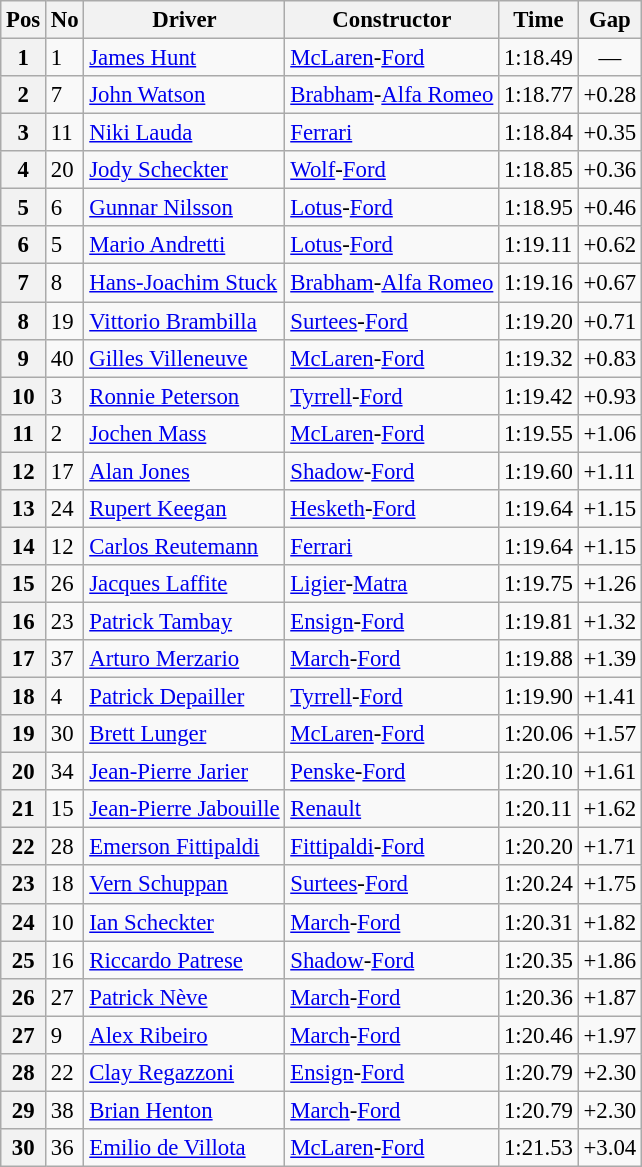<table class="wikitable sortable" style="font-size: 95%;">
<tr>
<th>Pos</th>
<th>No</th>
<th>Driver</th>
<th>Constructor</th>
<th>Time</th>
<th>Gap</th>
</tr>
<tr>
<th>1</th>
<td>1</td>
<td> <a href='#'>James Hunt</a></td>
<td><a href='#'>McLaren</a>-<a href='#'>Ford</a></td>
<td>1:18.49</td>
<td align="center">—</td>
</tr>
<tr>
<th>2</th>
<td>7</td>
<td> <a href='#'>John Watson</a></td>
<td><a href='#'>Brabham</a>-<a href='#'>Alfa Romeo</a></td>
<td>1:18.77</td>
<td>+0.28</td>
</tr>
<tr>
<th>3</th>
<td>11</td>
<td> <a href='#'>Niki Lauda</a></td>
<td><a href='#'>Ferrari</a></td>
<td>1:18.84</td>
<td>+0.35</td>
</tr>
<tr>
<th>4</th>
<td>20</td>
<td> <a href='#'>Jody Scheckter</a></td>
<td><a href='#'>Wolf</a>-<a href='#'>Ford</a></td>
<td>1:18.85</td>
<td>+0.36</td>
</tr>
<tr>
<th>5</th>
<td>6</td>
<td> <a href='#'>Gunnar Nilsson</a></td>
<td><a href='#'>Lotus</a>-<a href='#'>Ford</a></td>
<td>1:18.95</td>
<td>+0.46</td>
</tr>
<tr>
<th>6</th>
<td>5</td>
<td> <a href='#'>Mario Andretti</a></td>
<td><a href='#'>Lotus</a>-<a href='#'>Ford</a></td>
<td>1:19.11</td>
<td>+0.62</td>
</tr>
<tr>
<th>7</th>
<td>8</td>
<td> <a href='#'>Hans-Joachim Stuck</a></td>
<td><a href='#'>Brabham</a>-<a href='#'>Alfa Romeo</a></td>
<td>1:19.16</td>
<td>+0.67</td>
</tr>
<tr>
<th>8</th>
<td>19</td>
<td> <a href='#'>Vittorio Brambilla</a></td>
<td><a href='#'>Surtees</a>-<a href='#'>Ford</a></td>
<td>1:19.20</td>
<td>+0.71</td>
</tr>
<tr>
<th>9</th>
<td>40</td>
<td> <a href='#'>Gilles Villeneuve</a></td>
<td><a href='#'>McLaren</a>-<a href='#'>Ford</a></td>
<td>1:19.32</td>
<td>+0.83</td>
</tr>
<tr>
<th>10</th>
<td>3</td>
<td> <a href='#'>Ronnie Peterson</a></td>
<td><a href='#'>Tyrrell</a>-<a href='#'>Ford</a></td>
<td>1:19.42</td>
<td>+0.93</td>
</tr>
<tr>
<th>11</th>
<td>2</td>
<td> <a href='#'>Jochen Mass</a></td>
<td><a href='#'>McLaren</a>-<a href='#'>Ford</a></td>
<td>1:19.55</td>
<td>+1.06</td>
</tr>
<tr>
<th>12</th>
<td>17</td>
<td> <a href='#'>Alan Jones</a></td>
<td><a href='#'>Shadow</a>-<a href='#'>Ford</a></td>
<td>1:19.60</td>
<td>+1.11</td>
</tr>
<tr>
<th>13</th>
<td>24</td>
<td> <a href='#'>Rupert Keegan</a></td>
<td><a href='#'>Hesketh</a>-<a href='#'>Ford</a></td>
<td>1:19.64</td>
<td>+1.15</td>
</tr>
<tr>
<th>14</th>
<td>12</td>
<td> <a href='#'>Carlos Reutemann</a></td>
<td><a href='#'>Ferrari</a></td>
<td>1:19.64</td>
<td>+1.15</td>
</tr>
<tr>
<th>15</th>
<td>26</td>
<td> <a href='#'>Jacques Laffite</a></td>
<td><a href='#'>Ligier</a>-<a href='#'>Matra</a></td>
<td>1:19.75</td>
<td>+1.26</td>
</tr>
<tr>
<th>16</th>
<td>23</td>
<td> <a href='#'>Patrick Tambay</a></td>
<td><a href='#'>Ensign</a>-<a href='#'>Ford</a></td>
<td>1:19.81</td>
<td>+1.32</td>
</tr>
<tr>
<th>17</th>
<td>37</td>
<td> <a href='#'>Arturo Merzario</a></td>
<td><a href='#'>March</a>-<a href='#'>Ford</a></td>
<td>1:19.88</td>
<td>+1.39</td>
</tr>
<tr>
<th>18</th>
<td>4</td>
<td> <a href='#'>Patrick Depailler</a></td>
<td><a href='#'>Tyrrell</a>-<a href='#'>Ford</a></td>
<td>1:19.90</td>
<td>+1.41</td>
</tr>
<tr>
<th>19</th>
<td>30</td>
<td> <a href='#'>Brett Lunger</a></td>
<td><a href='#'>McLaren</a>-<a href='#'>Ford</a></td>
<td>1:20.06</td>
<td>+1.57</td>
</tr>
<tr>
<th>20</th>
<td>34</td>
<td> <a href='#'>Jean-Pierre Jarier</a></td>
<td><a href='#'>Penske</a>-<a href='#'>Ford</a></td>
<td>1:20.10</td>
<td>+1.61</td>
</tr>
<tr>
<th>21</th>
<td>15</td>
<td> <a href='#'>Jean-Pierre Jabouille</a></td>
<td><a href='#'>Renault</a></td>
<td>1:20.11</td>
<td>+1.62</td>
</tr>
<tr>
<th>22</th>
<td>28</td>
<td> <a href='#'>Emerson Fittipaldi</a></td>
<td><a href='#'>Fittipaldi</a>-<a href='#'>Ford</a></td>
<td>1:20.20</td>
<td>+1.71</td>
</tr>
<tr>
<th>23</th>
<td>18</td>
<td> <a href='#'>Vern Schuppan</a></td>
<td><a href='#'>Surtees</a>-<a href='#'>Ford</a></td>
<td>1:20.24</td>
<td>+1.75</td>
</tr>
<tr>
<th>24</th>
<td>10</td>
<td> <a href='#'>Ian Scheckter</a></td>
<td><a href='#'>March</a>-<a href='#'>Ford</a></td>
<td>1:20.31</td>
<td>+1.82</td>
</tr>
<tr>
<th>25</th>
<td>16</td>
<td> <a href='#'>Riccardo Patrese</a></td>
<td><a href='#'>Shadow</a>-<a href='#'>Ford</a></td>
<td>1:20.35</td>
<td>+1.86</td>
</tr>
<tr>
<th>26</th>
<td>27</td>
<td> <a href='#'>Patrick Nève</a></td>
<td><a href='#'>March</a>-<a href='#'>Ford</a></td>
<td>1:20.36</td>
<td>+1.87</td>
</tr>
<tr>
<th>27</th>
<td>9</td>
<td> <a href='#'>Alex Ribeiro</a></td>
<td><a href='#'>March</a>-<a href='#'>Ford</a></td>
<td>1:20.46</td>
<td>+1.97</td>
</tr>
<tr>
<th>28</th>
<td>22</td>
<td> <a href='#'>Clay Regazzoni</a></td>
<td><a href='#'>Ensign</a>-<a href='#'>Ford</a></td>
<td>1:20.79</td>
<td>+2.30</td>
</tr>
<tr>
<th>29</th>
<td>38</td>
<td> <a href='#'>Brian Henton</a></td>
<td><a href='#'>March</a>-<a href='#'>Ford</a></td>
<td>1:20.79</td>
<td>+2.30</td>
</tr>
<tr>
<th>30</th>
<td>36</td>
<td> <a href='#'>Emilio de Villota</a></td>
<td><a href='#'>McLaren</a>-<a href='#'>Ford</a></td>
<td>1:21.53</td>
<td>+3.04</td>
</tr>
</table>
